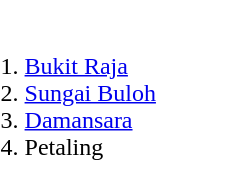<table class="toccolours" style="margin:0 auto;">
<tr>
<td style="padding-right:1em;"><ol><br><li><a href='#'>Bukit Raja</a></li>
<li><a href='#'>Sungai Buloh</a></li>
<li><a href='#'>Damansara</a></li>
<li>Petaling</li>
</ol></td>
<td style="background:#FFF; padding:0 1em;" class="toccolours"></td>
<td><ol></ol></td>
</tr>
</table>
